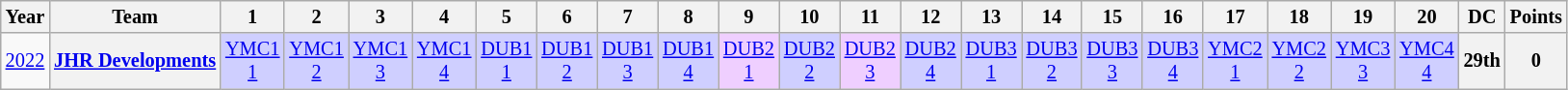<table class="wikitable" style="text-align:center; font-size:85%">
<tr>
<th>Year</th>
<th>Team</th>
<th>1</th>
<th>2</th>
<th>3</th>
<th>4</th>
<th>5</th>
<th>6</th>
<th>7</th>
<th>8</th>
<th>9</th>
<th>10</th>
<th>11</th>
<th>12</th>
<th>13</th>
<th>14</th>
<th>15</th>
<th>16</th>
<th>17</th>
<th>18</th>
<th>19</th>
<th>20</th>
<th>DC</th>
<th>Points</th>
</tr>
<tr>
<td><a href='#'>2022</a></td>
<th nowrap><a href='#'>JHR Developments</a></th>
<td style="background:#CFCFFF;"><a href='#'>YMC1<br>1</a><br></td>
<td style="background:#CFCFFF;"><a href='#'>YMC1<br>2</a><br></td>
<td style="background:#CFCFFF;"><a href='#'>YMC1<br>3</a><br></td>
<td style="background:#CFCFFF;"><a href='#'>YMC1<br>4</a><br></td>
<td style="background:#CFCFFF;"><a href='#'>DUB1<br>1</a><br></td>
<td style="background:#CFCFFF;"><a href='#'>DUB1<br>2</a><br></td>
<td style="background:#CFCFFF;"><a href='#'>DUB1<br>3</a><br></td>
<td style="background:#CFCFFF;"><a href='#'>DUB1<br>4</a><br></td>
<td style="background:#EFCFFF;"><a href='#'>DUB2<br>1</a><br></td>
<td style="background:#CFCFFF;"><a href='#'>DUB2<br>2</a><br></td>
<td style="background:#EFCFFF;"><a href='#'>DUB2<br>3</a><br></td>
<td style="background:#CFCFFF;"><a href='#'>DUB2<br>4</a><br></td>
<td style="background:#CFCFFF;"><a href='#'>DUB3<br>1</a><br></td>
<td style="background:#CFCFFF;"><a href='#'>DUB3<br>2</a><br></td>
<td style="background:#CFCFFF;"><a href='#'>DUB3<br>3</a><br></td>
<td style="background:#CFCFFF;"><a href='#'>DUB3<br>4</a><br></td>
<td style="background:#CFCFFF;"><a href='#'>YMC2<br>1</a><br></td>
<td style="background:#CFCFFF;"><a href='#'>YMC2<br>2</a><br></td>
<td style="background:#CFCFFF;"><a href='#'>YMC3<br>3</a><br></td>
<td style="background:#CFCFFF;"><a href='#'>YMC4<br>4</a><br></td>
<th>29th</th>
<th>0</th>
</tr>
</table>
